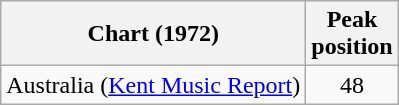<table class="wikitable">
<tr>
<th>Chart (1972)</th>
<th>Peak<br>position</th>
</tr>
<tr>
<td>Australia (<a href='#'>Kent Music Report</a>)</td>
<td style="text-align:center;">48</td>
</tr>
</table>
